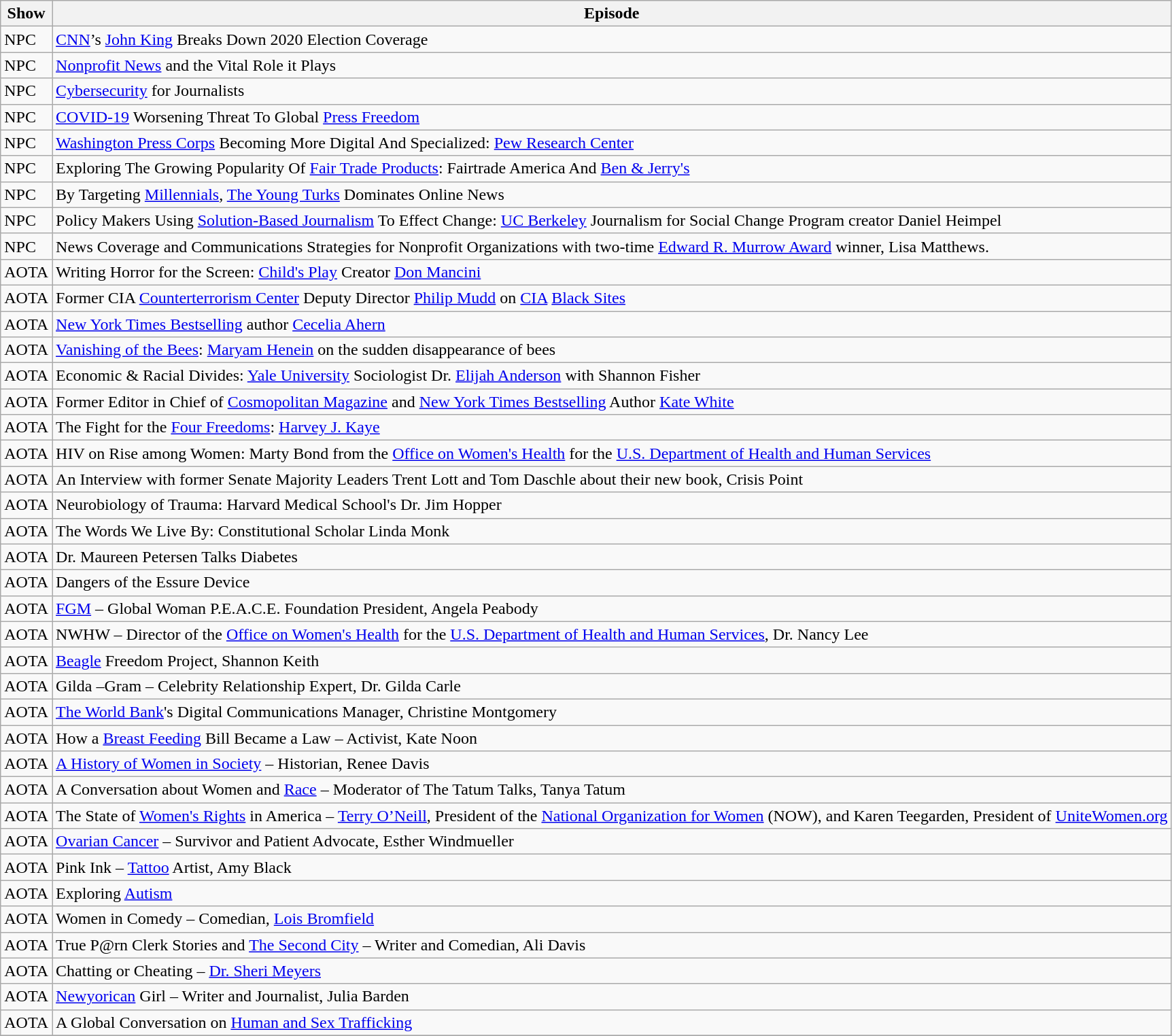<table class="wikitable sortable">
<tr>
<th>Show<br></th>
<th>Episode</th>
</tr>
<tr>
<td>NPC</td>
<td><a href='#'>CNN</a>’s <a href='#'>John King</a> Breaks Down 2020 Election Coverage</td>
</tr>
<tr>
<td>NPC</td>
<td><a href='#'>Nonprofit News</a> and the Vital Role it Plays</td>
</tr>
<tr>
<td>NPC</td>
<td><a href='#'>Cybersecurity</a> for Journalists</td>
</tr>
<tr>
<td>NPC</td>
<td><a href='#'>COVID-19</a> Worsening Threat To Global <a href='#'>Press Freedom</a></td>
</tr>
<tr>
<td>NPC</td>
<td><a href='#'>Washington Press Corps</a> Becoming More Digital And Specialized: <a href='#'>Pew Research Center</a></td>
</tr>
<tr>
<td>NPC</td>
<td>Exploring The Growing Popularity Of <a href='#'>Fair Trade Products</a>: Fairtrade America And <a href='#'>Ben & Jerry's</a></td>
</tr>
<tr>
<td>NPC</td>
<td>By Targeting <a href='#'>Millennials</a>, <a href='#'>The Young Turks</a> Dominates Online News</td>
</tr>
<tr>
<td>NPC</td>
<td>Policy Makers Using <a href='#'>Solution-Based Journalism</a> To Effect Change: <a href='#'>UC Berkeley</a> Journalism for Social Change Program creator Daniel Heimpel</td>
</tr>
<tr>
<td>NPC</td>
<td>News Coverage and Communications Strategies for Nonprofit Organizations with two-time <a href='#'>Edward R. Murrow Award</a> winner, Lisa Matthews.</td>
</tr>
<tr>
<td>AOTA</td>
<td>Writing Horror for the Screen: <a href='#'>Child's Play</a> Creator <a href='#'>Don Mancini</a></td>
</tr>
<tr>
<td>AOTA</td>
<td>Former CIA <a href='#'>Counterterrorism Center</a> Deputy Director <a href='#'>Philip Mudd</a> on <a href='#'>CIA</a> <a href='#'>Black Sites</a></td>
</tr>
<tr>
<td>AOTA</td>
<td><a href='#'>New York Times Bestselling</a> author <a href='#'>Cecelia Ahern</a></td>
</tr>
<tr>
<td>AOTA</td>
<td><a href='#'>Vanishing of the Bees</a>: <a href='#'>Maryam Henein</a> on the sudden disappearance of bees</td>
</tr>
<tr>
<td>AOTA</td>
<td>Economic & Racial Divides: <a href='#'>Yale University</a> Sociologist Dr. <a href='#'>Elijah Anderson</a> with Shannon Fisher</td>
</tr>
<tr>
<td>AOTA</td>
<td>Former Editor in Chief of <a href='#'>Cosmopolitan Magazine</a> and <a href='#'>New York Times Bestselling</a> Author <a href='#'>Kate White</a></td>
</tr>
<tr>
<td>AOTA</td>
<td>The Fight for the <a href='#'>Four Freedoms</a>: <a href='#'>Harvey J. Kaye</a></td>
</tr>
<tr>
<td>AOTA</td>
<td>HIV on Rise among Women: Marty Bond from the <a href='#'>Office on Women's Health</a> for the <a href='#'>U.S. Department of Health and Human Services</a></td>
</tr>
<tr>
<td>AOTA</td>
<td>An Interview with former Senate Majority Leaders Trent Lott and Tom Daschle about their new book, Crisis Point</td>
</tr>
<tr>
<td>AOTA</td>
<td>Neurobiology of Trauma: Harvard Medical School's Dr. Jim Hopper</td>
</tr>
<tr>
<td>AOTA</td>
<td>The Words We Live By: Constitutional Scholar Linda Monk</td>
</tr>
<tr>
<td>AOTA</td>
<td>Dr. Maureen Petersen Talks Diabetes</td>
</tr>
<tr>
<td>AOTA</td>
<td>Dangers of the Essure Device</td>
</tr>
<tr>
<td>AOTA</td>
<td><a href='#'>FGM</a>  – Global Woman P.E.A.C.E. Foundation President, Angela Peabody</td>
</tr>
<tr>
<td>AOTA</td>
<td>NWHW – Director of the <a href='#'>Office on Women's Health</a> for the <a href='#'>U.S. Department of Health and Human Services</a>, Dr. Nancy Lee</td>
</tr>
<tr>
<td>AOTA</td>
<td><a href='#'>Beagle</a> Freedom Project, Shannon Keith</td>
</tr>
<tr>
<td>AOTA</td>
<td>Gilda –Gram – Celebrity Relationship Expert, Dr. Gilda Carle</td>
</tr>
<tr>
<td>AOTA</td>
<td><a href='#'>The World Bank</a>'s Digital Communications Manager, Christine Montgomery</td>
</tr>
<tr>
<td>AOTA</td>
<td>How a <a href='#'>Breast Feeding</a> Bill Became a Law – Activist, Kate Noon</td>
</tr>
<tr>
<td>AOTA</td>
<td><a href='#'>A History of Women in Society</a> – Historian, Renee Davis</td>
</tr>
<tr>
<td>AOTA</td>
<td>A Conversation about Women and <a href='#'>Race</a> – Moderator of The Tatum Talks, Tanya Tatum</td>
</tr>
<tr>
<td>AOTA</td>
<td>The State of <a href='#'>Women's Rights</a> in America – <a href='#'>Terry O’Neill</a>, President of the <a href='#'>National Organization for Women</a> (NOW), and Karen Teegarden, President of <a href='#'>UniteWomen.org</a></td>
</tr>
<tr>
<td>AOTA</td>
<td><a href='#'>Ovarian Cancer</a> – Survivor and Patient Advocate, Esther Windmueller</td>
</tr>
<tr>
<td>AOTA</td>
<td>Pink Ink – <a href='#'>Tattoo</a> Artist, Amy Black</td>
</tr>
<tr>
<td>AOTA</td>
<td>Exploring <a href='#'>Autism</a></td>
</tr>
<tr>
<td>AOTA</td>
<td>Women in Comedy – Comedian, <a href='#'>Lois Bromfield</a></td>
</tr>
<tr>
<td>AOTA</td>
<td>True P@rn Clerk Stories and <a href='#'>The Second City</a> – Writer and Comedian, Ali Davis</td>
</tr>
<tr>
<td>AOTA</td>
<td>Chatting or Cheating – <a href='#'>Dr. Sheri Meyers</a></td>
</tr>
<tr>
<td>AOTA</td>
<td><a href='#'>Newyorican</a> Girl – Writer and Journalist, Julia Barden</td>
</tr>
<tr>
<td>AOTA</td>
<td>A Global Conversation on <a href='#'>Human and Sex Trafficking</a></td>
</tr>
<tr>
</tr>
</table>
